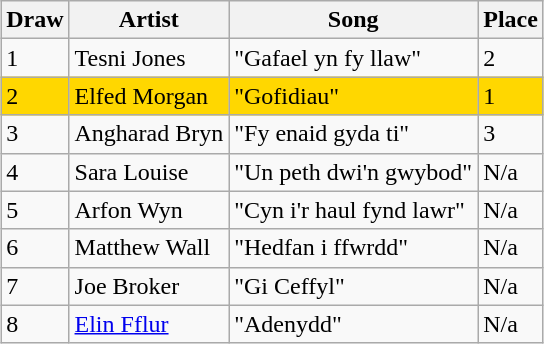<table class="sortable wikitable" style="margin: 1em auto 1em auto">
<tr>
<th>Draw</th>
<th>Artist</th>
<th>Song</th>
<th>Place</th>
</tr>
<tr>
<td>1</td>
<td>Tesni Jones</td>
<td>"Gafael yn fy llaw"</td>
<td>2</td>
</tr>
<tr bgcolor="#FFD700">
<td>2</td>
<td>Elfed Morgan</td>
<td>"Gofidiau"</td>
<td>1</td>
</tr>
<tr>
<td>3</td>
<td>Angharad Bryn</td>
<td>"Fy enaid gyda ti"</td>
<td>3</td>
</tr>
<tr>
<td>4</td>
<td>Sara Louise</td>
<td>"Un peth dwi'n gwybod"</td>
<td>N/a</td>
</tr>
<tr>
<td>5</td>
<td>Arfon Wyn</td>
<td>"Cyn i'r haul fynd lawr"</td>
<td>N/a</td>
</tr>
<tr>
<td>6</td>
<td>Matthew Wall</td>
<td>"Hedfan i ffwrdd"</td>
<td>N/a</td>
</tr>
<tr>
<td>7</td>
<td>Joe Broker</td>
<td>"Gi Ceffyl"</td>
<td>N/a</td>
</tr>
<tr>
<td>8</td>
<td><a href='#'>Elin Fflur</a></td>
<td>"Adenydd"</td>
<td>N/a</td>
</tr>
</table>
